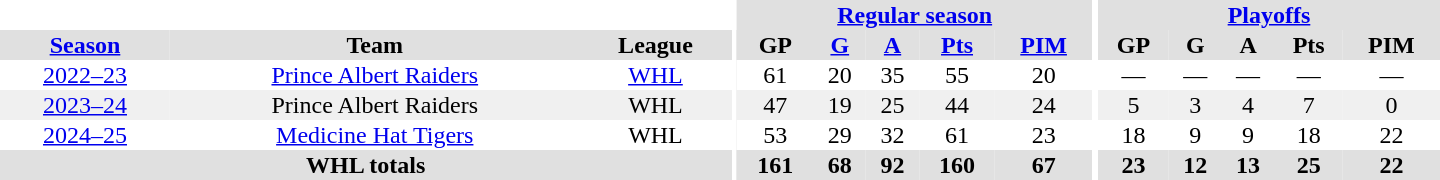<table border="0" cellpadding="1" cellspacing="0" style="text-align:center; width:60em;">
<tr bgcolor="#e0e0e0">
<th colspan="3" bgcolor="#ffffff"></th>
<th rowspan="94" bgcolor="#ffffff"></th>
<th colspan="5"><a href='#'>Regular season</a></th>
<th rowspan="94" bgcolor="#ffffff"></th>
<th colspan="5"><a href='#'>Playoffs</a></th>
</tr>
<tr bgcolor="#e0e0e0">
<th><a href='#'>Season</a></th>
<th>Team</th>
<th>League</th>
<th>GP</th>
<th><a href='#'>G</a></th>
<th><a href='#'>A</a></th>
<th><a href='#'>Pts</a></th>
<th><a href='#'>PIM</a></th>
<th>GP</th>
<th>G</th>
<th>A</th>
<th>Pts</th>
<th>PIM</th>
</tr>
<tr>
<td><a href='#'>2022–23</a></td>
<td><a href='#'>Prince Albert Raiders</a></td>
<td><a href='#'>WHL</a></td>
<td>61</td>
<td>20</td>
<td>35</td>
<td>55</td>
<td>20</td>
<td>—</td>
<td>—</td>
<td>—</td>
<td>—</td>
<td>—</td>
</tr>
<tr bgcolor="#f0f0f0">
<td><a href='#'>2023–24</a></td>
<td>Prince Albert Raiders</td>
<td>WHL</td>
<td>47</td>
<td>19</td>
<td>25</td>
<td>44</td>
<td>24</td>
<td>5</td>
<td>3</td>
<td>4</td>
<td>7</td>
<td>0</td>
</tr>
<tr>
<td><a href='#'>2024–25</a></td>
<td><a href='#'>Medicine Hat Tigers</a></td>
<td>WHL</td>
<td>53</td>
<td>29</td>
<td>32</td>
<td>61</td>
<td>23</td>
<td>18</td>
<td>9</td>
<td>9</td>
<td>18</td>
<td>22</td>
</tr>
<tr bgcolor="#e0e0e0">
<th colspan="3">WHL totals</th>
<th>161</th>
<th>68</th>
<th>92</th>
<th>160</th>
<th>67</th>
<th>23</th>
<th>12</th>
<th>13</th>
<th>25</th>
<th>22</th>
</tr>
</table>
